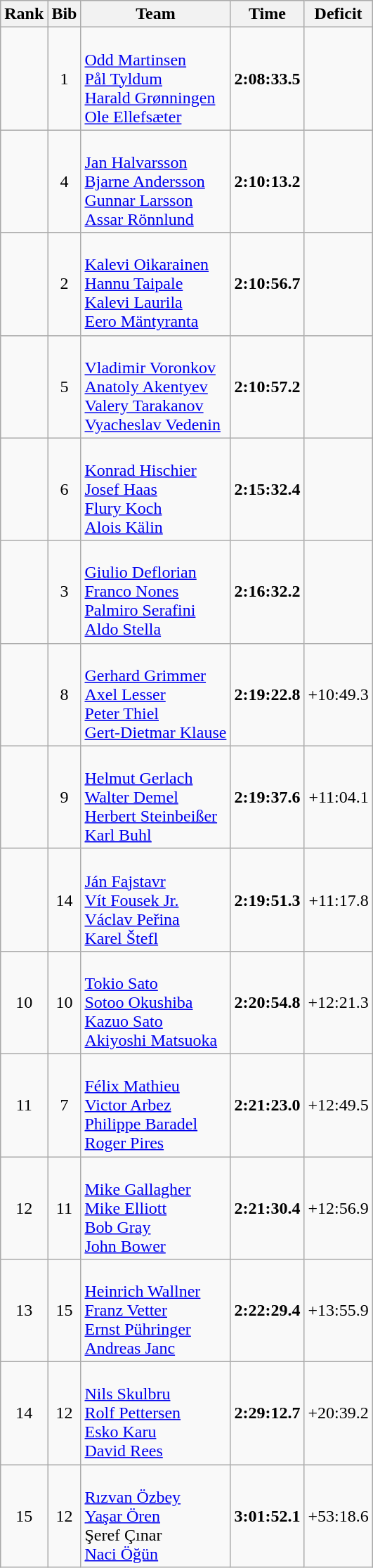<table class="wikitable sortable" style="text-align:center">
<tr>
<th>Rank</th>
<th>Bib</th>
<th>Team</th>
<th>Time</th>
<th>Deficit</th>
</tr>
<tr>
<td></td>
<td>1</td>
<td align="left"><br><a href='#'>Odd Martinsen</a><br><a href='#'>Pål Tyldum</a><br><a href='#'>Harald Grønningen</a><br><a href='#'>Ole Ellefsæter</a></td>
<td><strong>2:08:33.5</strong></td>
<td></td>
</tr>
<tr>
<td></td>
<td>4</td>
<td align="left"><br><a href='#'>Jan Halvarsson</a><br><a href='#'>Bjarne Andersson</a><br><a href='#'>Gunnar Larsson</a><br><a href='#'>Assar Rönnlund</a></td>
<td><strong>2:10:13.2</strong></td>
<td align=right></td>
</tr>
<tr>
<td></td>
<td>2</td>
<td align="left"><br><a href='#'>Kalevi Oikarainen</a><br><a href='#'>Hannu Taipale</a><br><a href='#'>Kalevi Laurila</a><br><a href='#'>Eero Mäntyranta</a></td>
<td><strong>2:10:56.7</strong></td>
<td align=right></td>
</tr>
<tr>
<td></td>
<td>5</td>
<td align="left"><br><a href='#'>Vladimir Voronkov</a><br><a href='#'>Anatoly Akentyev</a><br><a href='#'>Valery Tarakanov</a><br><a href='#'>Vyacheslav Vedenin</a></td>
<td><strong>2:10:57.2</strong></td>
<td align=right></td>
</tr>
<tr>
<td></td>
<td>6</td>
<td align="left"><br><a href='#'>Konrad Hischier</a><br><a href='#'>Josef Haas</a><br><a href='#'>Flury Koch</a><br><a href='#'>Alois Kälin</a></td>
<td><strong>2:15:32.4</strong></td>
<td align=right></td>
</tr>
<tr>
<td></td>
<td>3</td>
<td align="left"><br><a href='#'>Giulio Deflorian</a><br><a href='#'>Franco Nones</a><br><a href='#'>Palmiro Serafini</a><br><a href='#'>Aldo Stella</a></td>
<td><strong>2:16:32.2</strong></td>
<td align=right></td>
</tr>
<tr>
<td></td>
<td>8</td>
<td align="left"><br><a href='#'>Gerhard Grimmer</a><br><a href='#'>Axel Lesser</a><br><a href='#'>Peter Thiel</a><br><a href='#'>Gert-Dietmar Klause</a></td>
<td><strong>2:19:22.8</strong></td>
<td align=right>+10:49.3</td>
</tr>
<tr>
<td></td>
<td>9</td>
<td align="left"><br><a href='#'>Helmut Gerlach</a><br><a href='#'>Walter Demel</a><br><a href='#'>Herbert Steinbeißer</a><br> <a href='#'>Karl Buhl</a></td>
<td><strong>2:19:37.6</strong></td>
<td align=right>+11:04.1</td>
</tr>
<tr>
<td></td>
<td>14</td>
<td align="left"><br><a href='#'>Ján Fajstavr</a><br><a href='#'>Vít Fousek Jr.</a><br><a href='#'>Václav Peřina</a><br> <a href='#'>Karel Štefl</a></td>
<td><strong>2:19:51.3</strong></td>
<td align=right>+11:17.8</td>
</tr>
<tr>
<td>10</td>
<td>10</td>
<td align="left"><br><a href='#'>Tokio Sato</a><br><a href='#'>Sotoo Okushiba</a><br><a href='#'>Kazuo Sato</a><br> <a href='#'>Akiyoshi Matsuoka</a></td>
<td><strong>2:20:54.8</strong></td>
<td align=right>+12:21.3</td>
</tr>
<tr>
<td>11</td>
<td>7</td>
<td align="left"><br><a href='#'>Félix Mathieu</a><br><a href='#'>Victor Arbez</a><br><a href='#'>Philippe Baradel</a><br> <a href='#'>Roger Pires</a></td>
<td><strong>2:21:23.0</strong></td>
<td align=right>+12:49.5</td>
</tr>
<tr>
<td>12</td>
<td>11</td>
<td align="left"><br><a href='#'>Mike Gallagher</a><br><a href='#'>Mike Elliott</a><br><a href='#'>Bob Gray</a><br><a href='#'>John Bower</a></td>
<td><strong>2:21:30.4</strong></td>
<td align=right>+12:56.9</td>
</tr>
<tr>
<td>13</td>
<td>15</td>
<td align="left"><br><a href='#'>Heinrich Wallner</a><br><a href='#'>Franz Vetter</a><br><a href='#'>Ernst Pühringer</a><br><a href='#'>Andreas Janc</a></td>
<td><strong>2:22:29.4</strong></td>
<td align=right>+13:55.9</td>
</tr>
<tr>
<td>14</td>
<td>12</td>
<td align="left"><br><a href='#'>Nils Skulbru</a><br><a href='#'>Rolf Pettersen</a><br><a href='#'>Esko Karu</a><br> <a href='#'>David Rees</a></td>
<td><strong>2:29:12.7</strong></td>
<td align=right>+20:39.2</td>
</tr>
<tr>
<td>15</td>
<td>12</td>
<td align="left"><br><a href='#'>Rızvan Özbey</a><br><a href='#'>Yaşar Ören</a><br>Şeref Çınar<br> <a href='#'>Naci Öğün</a></td>
<td><strong>3:01:52.1</strong></td>
<td align=right>+53:18.6</td>
</tr>
</table>
